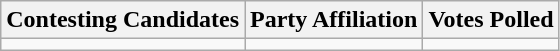<table class="wikitable sortable">
<tr>
<th>Contesting Candidates</th>
<th>Party Affiliation</th>
<th>Votes Polled</th>
</tr>
<tr>
<td></td>
<td></td>
<td></td>
</tr>
</table>
